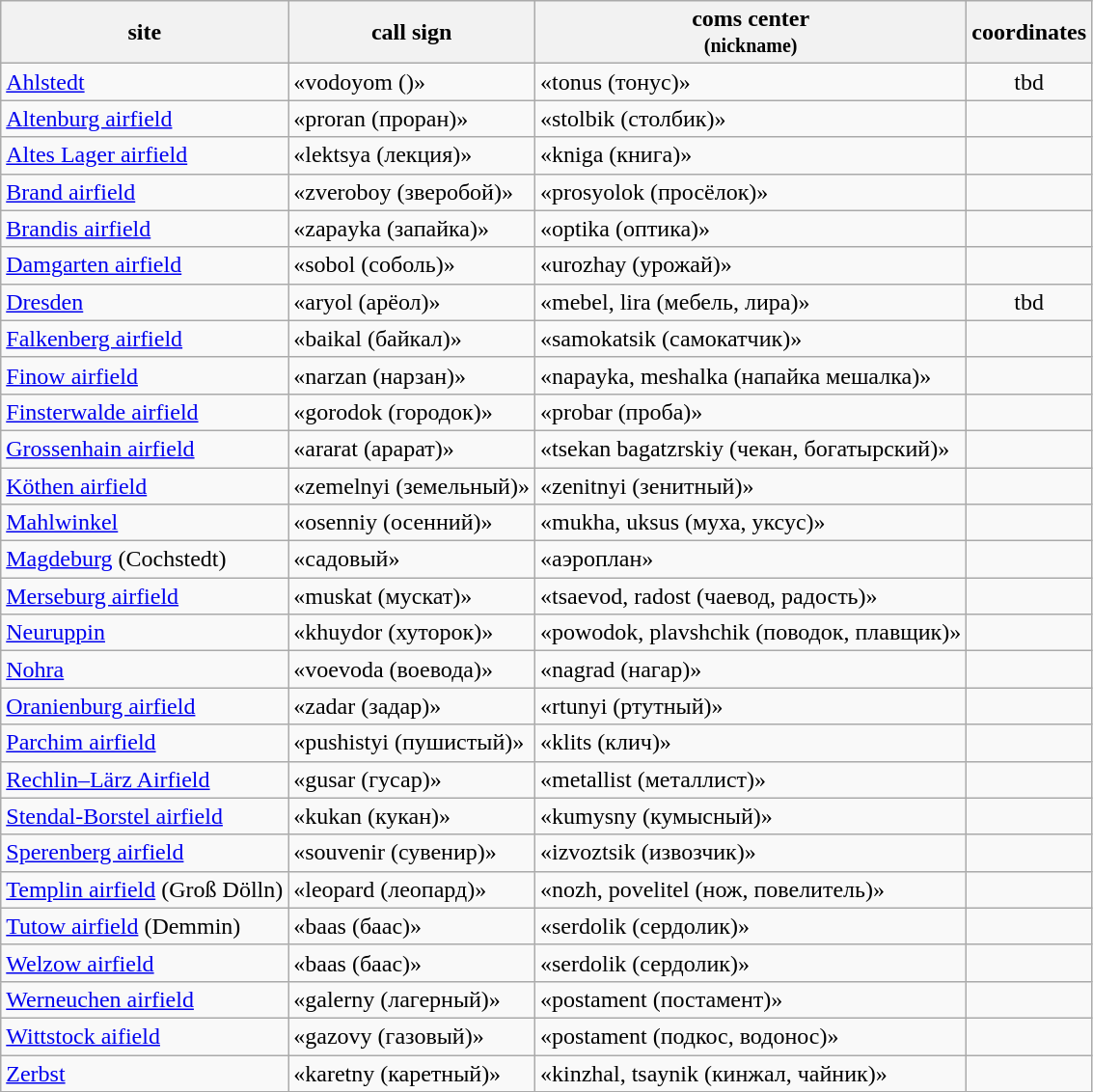<table class=wikitable>
<tr>
<th>site</th>
<th>call sign</th>
<th>coms center<br><small>(nickname)</small></th>
<th>coordinates</th>
</tr>
<tr>
<td><a href='#'>Ahlstedt</a></td>
<td>«vodoyom ()»</td>
<td>«tonus (тонус)»</td>
<td align="center">tbd</td>
</tr>
<tr>
<td><a href='#'>Altenburg airfield</a></td>
<td>«proran (проран)»</td>
<td>«stolbik (столбик)»</td>
<td></td>
</tr>
<tr>
<td><a href='#'>Altes Lager airfield</a></td>
<td>«lektsya (лекция)»</td>
<td>«kniga (книга)»</td>
<td></td>
</tr>
<tr>
<td><a href='#'>Brand airfield</a></td>
<td>«zveroboy (зверобой)»</td>
<td>«prosyolok (просёлок)»</td>
<td></td>
</tr>
<tr>
<td><a href='#'>Brandis airfield</a></td>
<td>«zapayka (запайка)»</td>
<td>«optika (oптика)»</td>
<td></td>
</tr>
<tr>
<td><a href='#'>Damgarten airfield</a></td>
<td>«sobol (cоболь)»</td>
<td>«urozhay (урожай)»</td>
<td></td>
</tr>
<tr>
<td><a href='#'>Dresden</a></td>
<td>«aryol (aрёол)»</td>
<td>«mebel, lira (мебель, лира)»</td>
<td align="center">tbd</td>
</tr>
<tr>
<td><a href='#'>Falkenberg airfield</a></td>
<td>«baikal (байкал)»</td>
<td>«samokatsik (самокатчик)»</td>
<td></td>
</tr>
<tr>
<td><a href='#'>Finow airfield</a></td>
<td>«narzan (нарзан)»</td>
<td>«napayka, meshalka (напайка мешалка)»</td>
<td></td>
</tr>
<tr>
<td><a href='#'>Finsterwalde airfield</a></td>
<td>«gorodok (городок)»</td>
<td>«probar (проба)»</td>
<td></td>
</tr>
<tr>
<td><a href='#'>Grossenhain airfield</a></td>
<td>«ararat (aрарат)»</td>
<td>«tsekan bagatzrskiy (чекан, богатырский)»</td>
<td></td>
</tr>
<tr>
<td><a href='#'>Köthen airfield</a></td>
<td>«zemelnyi (земельный)»</td>
<td>«zenitnyi (зенитный)»</td>
<td></td>
</tr>
<tr>
<td><a href='#'>Mahlwinkel</a></td>
<td>«osenniy (осенний)»</td>
<td>«mukha, uksus (муха, уксус)»</td>
<td></td>
</tr>
<tr>
<td><a href='#'>Magdeburg</a> (Cochstedt)</td>
<td>«садовый»</td>
<td>«аэроплан»</td>
<td></td>
</tr>
<tr>
<td><a href='#'>Merseburg airfield</a></td>
<td>«muskat (мускат)»</td>
<td>«tsaevod, radost (чаевод, радость)»</td>
<td></td>
</tr>
<tr>
<td><a href='#'>Neuruppin</a></td>
<td>«khuydor (хуторок)»</td>
<td>«powodok, plavshchik (поводок, плавщик)»</td>
<td></td>
</tr>
<tr>
<td><a href='#'>Nohra</a></td>
<td>«voevoda (воевода)»</td>
<td>«nagrad (нагар)»</td>
<td></td>
</tr>
<tr>
<td><a href='#'>Oranienburg airfield</a></td>
<td>«zadar (задар)»</td>
<td>«rtunyi (ртутный)»</td>
<td></td>
</tr>
<tr>
<td><a href='#'>Parchim airfield</a></td>
<td>«pushistyi (пушистый)»</td>
<td>«klits (клич)»</td>
<td></td>
</tr>
<tr>
<td><a href='#'>Rechlin–Lärz Airfield</a></td>
<td>«gusar (гусар)»</td>
<td>«metallist (металлист)»</td>
<td></td>
</tr>
<tr>
<td><a href='#'>Stendal-Borstel airfield</a></td>
<td>«kukan (кукан)»</td>
<td>«kumysny (кумысный)»</td>
<td></td>
</tr>
<tr>
<td><a href='#'>Sperenberg airfield</a></td>
<td>«souvenir (сувенир)»</td>
<td>«izvoztsik (извозчик)»</td>
<td></td>
</tr>
<tr>
<td><a href='#'>Templin airfield</a> (Groß Dölln)</td>
<td>«leopard (леопард)»</td>
<td>«nozh, povelitel (нож, повелитель)»</td>
<td></td>
</tr>
<tr>
<td><a href='#'>Tutow airfield</a> (Demmin)</td>
<td>«baas (баас)»</td>
<td>«serdolik (сердолик)»</td>
<td></td>
</tr>
<tr>
<td><a href='#'>Welzow airfield</a></td>
<td>«baas (баас)»</td>
<td>«serdolik (сердолик)»</td>
<td></td>
</tr>
<tr>
<td><a href='#'>Werneuchen airfield</a></td>
<td>«galerny (лагерный)»</td>
<td>«postament (постамент)»</td>
<td></td>
</tr>
<tr>
<td><a href='#'>Wittstock aifield</a></td>
<td>«gazovy (газовый)»</td>
<td>«postament (подкос, водонос)»</td>
<td></td>
</tr>
<tr>
<td><a href='#'>Zerbst</a></td>
<td>«karetny (каретный)»</td>
<td>«kinzhal, tsaynik (кинжал, чайник)»</td>
<td></td>
</tr>
</table>
